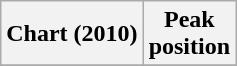<table class="wikitable plainrowheaders" style="text-align:center">
<tr>
<th scope="col">Chart (2010)</th>
<th scope="col">Peak<br>position</th>
</tr>
<tr>
</tr>
</table>
